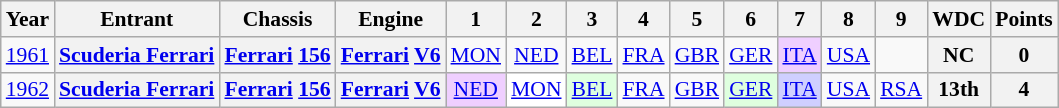<table class="wikitable" style="text-align:center; font-size:90%">
<tr>
<th>Year</th>
<th>Entrant</th>
<th>Chassis</th>
<th>Engine</th>
<th>1</th>
<th>2</th>
<th>3</th>
<th>4</th>
<th>5</th>
<th>6</th>
<th>7</th>
<th>8</th>
<th>9</th>
<th>WDC</th>
<th>Points</th>
</tr>
<tr>
<td><a href='#'>1961</a></td>
<th><a href='#'>Scuderia Ferrari</a></th>
<th><a href='#'>Ferrari</a> <a href='#'>156</a></th>
<th><a href='#'>Ferrari</a> <a href='#'>V6</a></th>
<td><a href='#'>MON</a></td>
<td><a href='#'>NED</a></td>
<td><a href='#'>BEL</a></td>
<td><a href='#'>FRA</a></td>
<td><a href='#'>GBR</a></td>
<td><a href='#'>GER</a></td>
<td style="background:#EFCFFF;"><a href='#'>ITA</a><br></td>
<td><a href='#'>USA</a></td>
<td></td>
<th>NC</th>
<th>0</th>
</tr>
<tr>
<td><a href='#'>1962</a></td>
<th><a href='#'>Scuderia Ferrari</a></th>
<th><a href='#'>Ferrari</a> <a href='#'>156</a></th>
<th><a href='#'>Ferrari</a> <a href='#'>V6</a></th>
<td style="background:#EFCFFF;"><a href='#'>NED</a><br></td>
<td style="background:#ffffff;"><a href='#'>MON</a><br></td>
<td style="background:#DFFFDF;"><a href='#'>BEL</a><br></td>
<td><a href='#'>FRA</a></td>
<td><a href='#'>GBR</a></td>
<td style="background:#DFFFDF;"><a href='#'>GER</a><br></td>
<td style="background:#cfcfff;"><a href='#'>ITA</a><br></td>
<td><a href='#'>USA</a></td>
<td><a href='#'>RSA</a></td>
<th>13th</th>
<th>4</th>
</tr>
</table>
